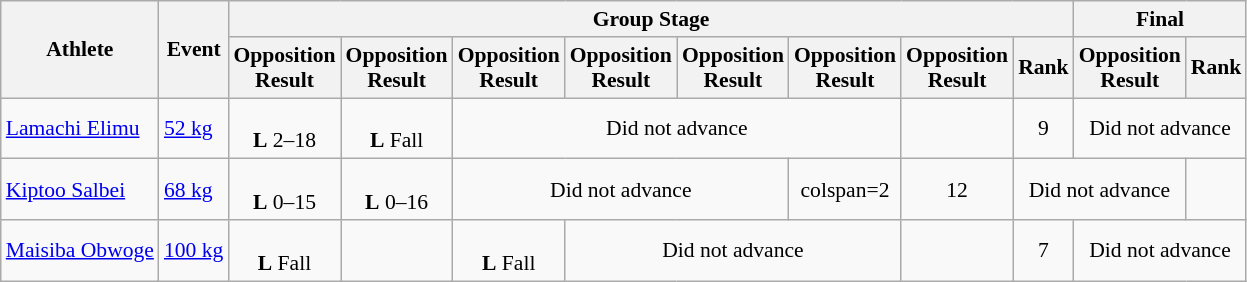<table class=wikitable style="font-size:90%">
<tr>
<th rowspan="2">Athlete</th>
<th rowspan="2">Event</th>
<th colspan="8">Group Stage</th>
<th colspan=2>Final</th>
</tr>
<tr>
<th>Opposition<br>Result</th>
<th>Opposition<br>Result</th>
<th>Opposition<br>Result</th>
<th>Opposition<br>Result</th>
<th>Opposition<br>Result</th>
<th>Opposition<br>Result</th>
<th>Opposition<br>Result</th>
<th>Rank</th>
<th>Opposition<br>Result</th>
<th>Rank</th>
</tr>
<tr align=center>
<td align=left><a href='#'>Lamachi Elimu</a></td>
<td align=left><a href='#'>52 kg</a></td>
<td><br><strong>L</strong> 2–18</td>
<td><br><strong>L</strong> Fall</td>
<td colspan=4>Did not advance</td>
<td></td>
<td>9</td>
<td colspan=2>Did not advance</td>
</tr>
<tr align=center>
<td align=left><a href='#'>Kiptoo Salbei</a></td>
<td align=left><a href='#'>68 kg</a></td>
<td><br><strong>L</strong> 0–15</td>
<td><br><strong>L</strong> 0–16</td>
<td colspan=3>Did not advance</td>
<td>colspan=2</td>
<td>12</td>
<td colspan=2>Did not advance</td>
</tr>
<tr align=center>
<td align=left><a href='#'>Maisiba Obwoge</a></td>
<td align=left><a href='#'>100 kg</a></td>
<td><br><strong>L</strong> Fall</td>
<td></td>
<td><br><strong>L</strong> Fall</td>
<td colspan=3>Did not advance</td>
<td></td>
<td>7</td>
<td colspan=2>Did not advance</td>
</tr>
</table>
